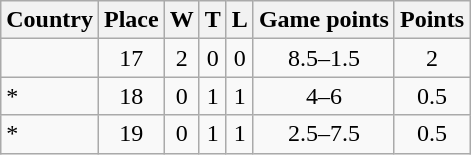<table class="wikitable sortable" style="text-align:center">
<tr>
<th>Country</th>
<th>Place</th>
<th>W</th>
<th>T</th>
<th>L</th>
<th>Game points</th>
<th>Points</th>
</tr>
<tr>
<td align=left></td>
<td>17</td>
<td>2</td>
<td>0</td>
<td>0</td>
<td>8.5–1.5</td>
<td>2</td>
</tr>
<tr>
<td align=left> *</td>
<td>18</td>
<td>0</td>
<td>1</td>
<td>1</td>
<td>4–6</td>
<td>0.5</td>
</tr>
<tr>
<td align=left> *</td>
<td>19</td>
<td>0</td>
<td>1</td>
<td>1</td>
<td>2.5–7.5</td>
<td>0.5</td>
</tr>
</table>
